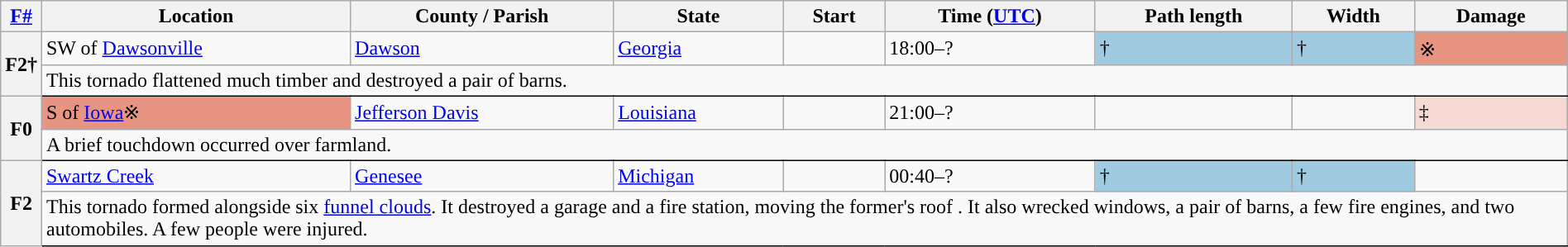<table class="wikitable sortable" style="width:100%;">
<tr>
<th scope="col"  style="width:2%; text-align:center;"><a href='#'>F#</a></th>
<th scope="col" text-align:center;" class="unsortable">Location</th>
<th scope="col" text-align:center;" class="unsortable">County / Parish</th>
<th scope="col" text-align:center;">State</th>
<th scope="col" align="center">Start </th>
<th scope="col" text-align:center;">Time (<a href='#'>UTC</a>)</th>
<th scope="col" text-align:center;">Path length</th>
<th scope="col" text-align:center;">Width</th>
<th scope="col" text-align:center;">Damage</th>
</tr>
<tr>
<th scope="row" rowspan="2" style="background-color:#">F2†</th>
<td>SW of <a href='#'>Dawsonville</a></td>
<td><a href='#'>Dawson</a></td>
<td><a href='#'>Georgia</a></td>
<td></td>
<td>18:00–?</td>
<td bgcolor=#9FCADF>†</td>
<td bgcolor=#9FCADF>†</td>
<td bgcolor=#E89483>※</td>
</tr>
<tr class="expand-child">
<td colspan="9" style=" border-bottom: 1px solid black;">This tornado flattened much timber and destroyed a pair of barns.</td>
</tr>
<tr>
<th scope="row" rowspan="2" style="background-color:#">F0</th>
<td bgcolor=#E89483>S of <a href='#'>Iowa</a>※</td>
<td><a href='#'>Jefferson Davis</a></td>
<td><a href='#'>Louisiana</a></td>
<td></td>
<td>21:00–?</td>
<td></td>
<td></td>
<td bgcolor=#F7D9D3>‡</td>
</tr>
<tr class="expand-child">
<td colspan="9" style=" border-bottom: 1px solid black;">A brief touchdown occurred over farmland.</td>
</tr>
<tr>
<th scope="row" rowspan="2" style="background-color:#">F2</th>
<td><a href='#'>Swartz Creek</a></td>
<td><a href='#'>Genesee</a></td>
<td><a href='#'>Michigan</a></td>
<td></td>
<td>00:40–?</td>
<td bgcolor=#9FCADF>†</td>
<td bgcolor=#9FCADF>†</td>
<td></td>
</tr>
<tr class="expand-child">
<td colspan="9" style=" border-bottom: 1px solid black;">This tornado formed alongside six <a href='#'>funnel clouds</a>. It destroyed a garage and a fire station, moving the former's roof . It also wrecked windows, a pair of barns, a few fire engines, and two automobiles. A few people were injured.</td>
</tr>
</table>
